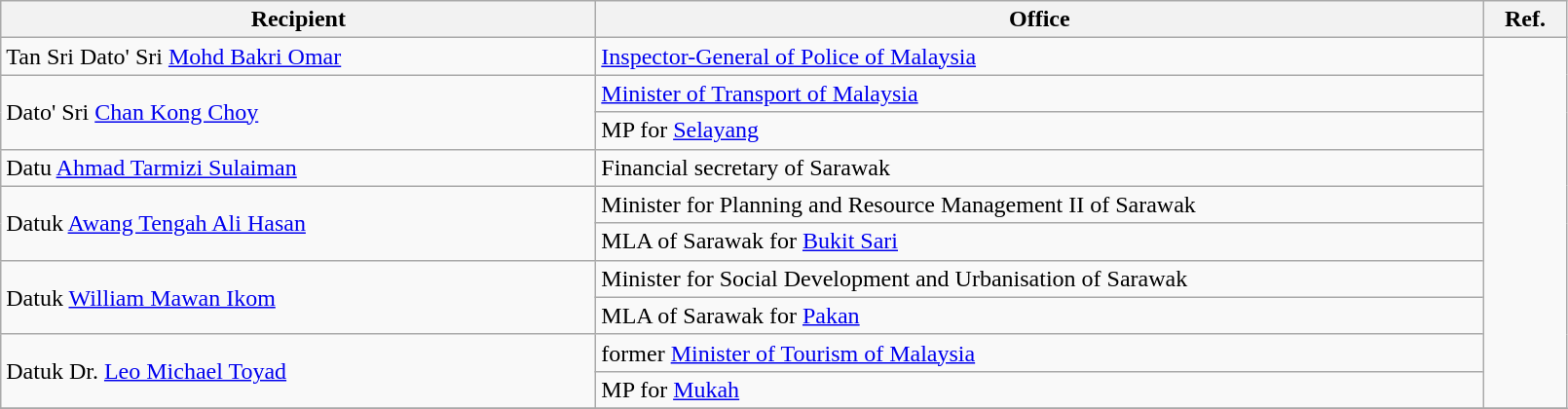<table class="wikitable">
<tr>
<th width=400>Recipient</th>
<th width=600>Office</th>
<th width=50>Ref.</th>
</tr>
<tr>
<td>Tan Sri Dato' Sri <a href='#'>Mohd Bakri Omar</a></td>
<td><a href='#'>Inspector-General of Police of Malaysia</a></td>
<td rowspan="10" align=center></td>
</tr>
<tr>
<td rowspan="2">Dato' Sri <a href='#'>Chan Kong Choy</a></td>
<td><a href='#'>Minister of Transport of Malaysia</a></td>
</tr>
<tr>
<td>MP for <a href='#'>Selayang</a></td>
</tr>
<tr>
<td>Datu <a href='#'>Ahmad Tarmizi Sulaiman</a></td>
<td>Financial secretary of Sarawak</td>
</tr>
<tr>
<td rowspan="2">Datuk <a href='#'>Awang Tengah Ali Hasan</a></td>
<td>Minister for Planning and Resource Management II of Sarawak</td>
</tr>
<tr>
<td>MLA of Sarawak for <a href='#'>Bukit Sari</a></td>
</tr>
<tr>
<td rowspan="2">Datuk <a href='#'>William Mawan Ikom</a></td>
<td>Minister for Social Development and Urbanisation of Sarawak</td>
</tr>
<tr>
<td>MLA of Sarawak for <a href='#'>Pakan</a></td>
</tr>
<tr>
<td rowspan="2">Datuk Dr. <a href='#'>Leo Michael Toyad</a></td>
<td>former <a href='#'>Minister of Tourism of Malaysia</a></td>
</tr>
<tr>
<td>MP for <a href='#'>Mukah</a></td>
</tr>
<tr>
</tr>
</table>
